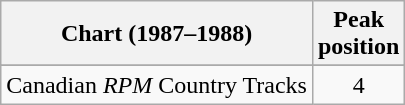<table class="wikitable sortable">
<tr>
<th align="left">Chart (1987–1988)</th>
<th align="center">Peak<br>position</th>
</tr>
<tr>
</tr>
<tr>
<td align="left">Canadian <em>RPM</em> Country Tracks</td>
<td align="center">4</td>
</tr>
</table>
